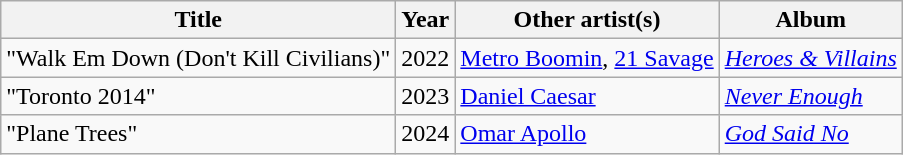<table class="wikitable">
<tr>
<th scope="col">Title</th>
<th scope="col">Year</th>
<th scope="col">Other artist(s)</th>
<th scope="col">Album</th>
</tr>
<tr>
<td>"Walk Em Down (Don't Kill Civilians)"</td>
<td>2022</td>
<td><a href='#'>Metro Boomin</a>, <a href='#'>21 Savage</a></td>
<td><em><a href='#'>Heroes & Villains</a></em></td>
</tr>
<tr>
<td>"Toronto 2014"</td>
<td>2023</td>
<td><a href='#'>Daniel Caesar</a></td>
<td><em><a href='#'>Never Enough</a></em></td>
</tr>
<tr>
<td>"Plane Trees"</td>
<td>2024</td>
<td><a href='#'>Omar Apollo</a></td>
<td><em><a href='#'>God Said No</a></em></td>
</tr>
</table>
